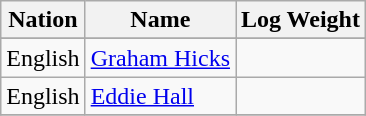<table class="wikitable" style="display: inline-table">
<tr>
<th>Nation</th>
<th>Name</th>
<th>Log Weight</th>
</tr>
<tr>
</tr>
<tr>
<td> English</td>
<td><a href='#'>Graham Hicks</a></td>
<td></td>
</tr>
<tr>
<td> English</td>
<td><a href='#'>Eddie Hall</a></td>
<td></td>
</tr>
<tr>
</tr>
</table>
